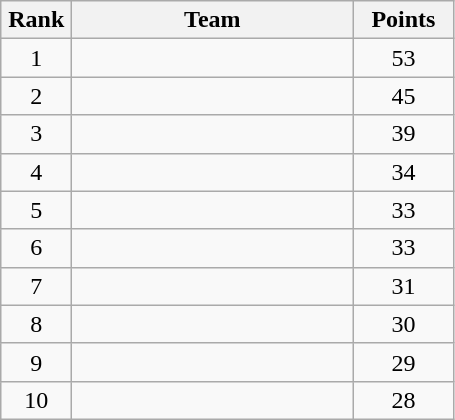<table class="wikitable" style="text-align:center;">
<tr>
<th width=40>Rank</th>
<th width=180>Team</th>
<th width=60>Points</th>
</tr>
<tr>
<td>1</td>
<td align=left></td>
<td>53</td>
</tr>
<tr>
<td>2</td>
<td align=left></td>
<td>45</td>
</tr>
<tr>
<td>3</td>
<td align=left></td>
<td>39</td>
</tr>
<tr>
<td>4</td>
<td align=left></td>
<td>34</td>
</tr>
<tr>
<td>5</td>
<td align=left></td>
<td>33</td>
</tr>
<tr>
<td>6</td>
<td align=left></td>
<td>33</td>
</tr>
<tr>
<td>7</td>
<td align=left></td>
<td>31</td>
</tr>
<tr>
<td>8</td>
<td align=left></td>
<td>30</td>
</tr>
<tr>
<td>9</td>
<td align=left></td>
<td>29</td>
</tr>
<tr>
<td>10</td>
<td align=left></td>
<td>28</td>
</tr>
</table>
